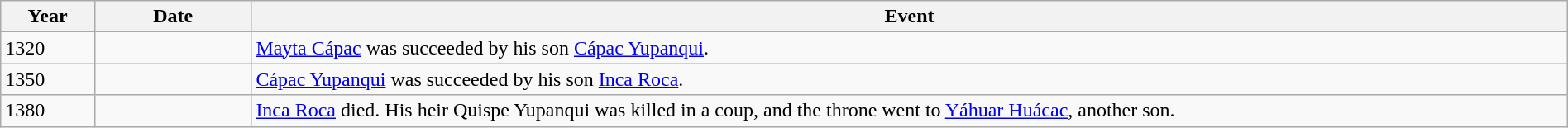<table class="wikitable" width="100%">
<tr>
<th style="width:6%">Year</th>
<th style="width:10%">Date</th>
<th>Event</th>
</tr>
<tr>
<td>1320</td>
<td></td>
<td><a href='#'>Mayta Cápac</a> was succeeded by his son <a href='#'>Cápac Yupanqui</a>.</td>
</tr>
<tr>
<td>1350</td>
<td></td>
<td><a href='#'>Cápac Yupanqui</a> was succeeded by his son <a href='#'>Inca Roca</a>.</td>
</tr>
<tr>
<td>1380</td>
<td></td>
<td><a href='#'>Inca Roca</a> died. His heir Quispe Yupanqui was killed in a coup, and the throne went to <a href='#'>Yáhuar Huácac</a>, another son.</td>
</tr>
</table>
